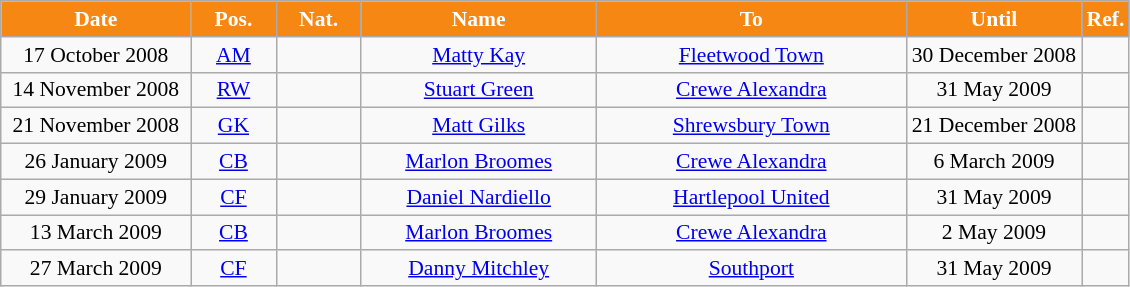<table class="wikitable"  style="text-align:center; font-size:90%; ">
<tr>
<th style="background:#F68712; color:#FFFFFF; width:120px;">Date</th>
<th style="background:#F68712; color:#FFFFFF; width:50px;">Pos.</th>
<th style="background:#F68712; color:#FFFFFF; width:50px;">Nat.</th>
<th style="background:#F68712; color:#FFFFFF; width:150px;">Name</th>
<th style="background:#F68712; color:#FFFFFF; width:200px;">To</th>
<th style="background:#F68712; color:#FFFFFF; width:110px;">Until</th>
<th style="background:#F68712; color:#FFFFFF; width:25px;">Ref.</th>
</tr>
<tr>
<td>17 October 2008</td>
<td><a href='#'>AM</a></td>
<td></td>
<td><a href='#'>Matty Kay</a></td>
<td><a href='#'>Fleetwood Town</a></td>
<td>30 December 2008</td>
<td></td>
</tr>
<tr>
<td>14 November 2008</td>
<td><a href='#'>RW</a></td>
<td></td>
<td><a href='#'>Stuart Green</a></td>
<td><a href='#'>Crewe Alexandra</a></td>
<td>31 May 2009</td>
<td></td>
</tr>
<tr>
<td>21 November 2008</td>
<td><a href='#'>GK</a></td>
<td></td>
<td><a href='#'>Matt Gilks</a></td>
<td><a href='#'>Shrewsbury Town</a></td>
<td>21 December 2008</td>
<td></td>
</tr>
<tr>
<td>26 January 2009</td>
<td><a href='#'>CB</a></td>
<td></td>
<td><a href='#'>Marlon Broomes</a></td>
<td><a href='#'>Crewe Alexandra</a></td>
<td>6 March 2009</td>
<td></td>
</tr>
<tr>
<td>29 January 2009</td>
<td><a href='#'>CF</a></td>
<td></td>
<td><a href='#'>Daniel Nardiello</a></td>
<td><a href='#'>Hartlepool United</a></td>
<td>31 May 2009</td>
<td></td>
</tr>
<tr>
<td>13 March 2009</td>
<td><a href='#'>CB</a></td>
<td></td>
<td><a href='#'>Marlon Broomes</a></td>
<td><a href='#'>Crewe Alexandra</a></td>
<td>2 May 2009</td>
<td></td>
</tr>
<tr>
<td>27 March 2009</td>
<td><a href='#'>CF</a></td>
<td></td>
<td><a href='#'>Danny Mitchley</a></td>
<td><a href='#'>Southport</a></td>
<td>31 May 2009</td>
<td></td>
</tr>
</table>
